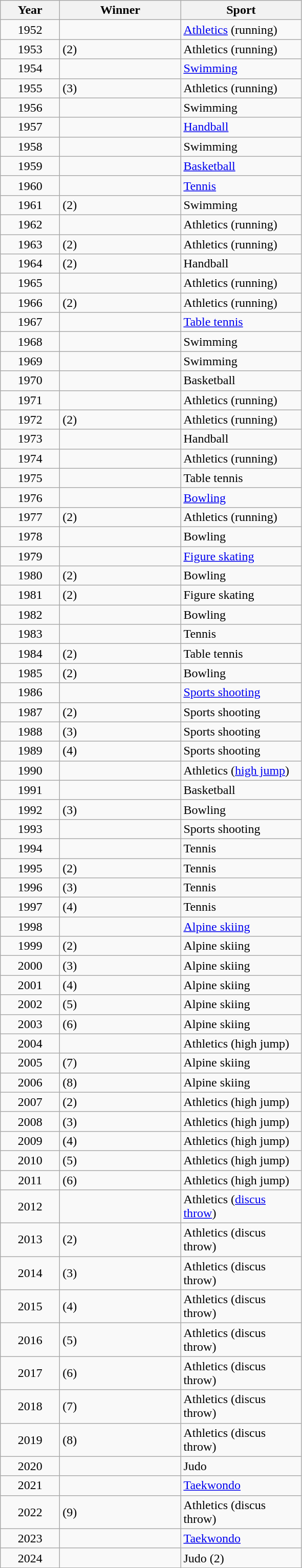<table class="wikitable sortable">
<tr>
<th width="70"><strong>Year</strong></th>
<th width="150"><strong>Winner</strong></th>
<th width="150"><strong>Sport</strong></th>
</tr>
<tr>
<td style="text-align:center;">1952</td>
<td></td>
<td><a href='#'>Athletics</a> (running)</td>
</tr>
<tr>
<td style="text-align:center;">1953</td>
<td> (2)</td>
<td>Athletics (running)</td>
</tr>
<tr>
<td style="text-align:center;">1954</td>
<td></td>
<td><a href='#'>Swimming</a></td>
</tr>
<tr>
<td style="text-align:center;">1955</td>
<td> (3)</td>
<td>Athletics (running)</td>
</tr>
<tr>
<td style="text-align:center;">1956</td>
<td></td>
<td>Swimming</td>
</tr>
<tr>
<td style="text-align:center;">1957</td>
<td></td>
<td><a href='#'>Handball</a></td>
</tr>
<tr>
<td style="text-align:center;">1958</td>
<td></td>
<td>Swimming</td>
</tr>
<tr>
<td style="text-align:center;">1959</td>
<td></td>
<td><a href='#'>Basketball</a></td>
</tr>
<tr>
<td style="text-align:center;">1960</td>
<td></td>
<td><a href='#'>Tennis</a></td>
</tr>
<tr>
<td style="text-align:center;">1961</td>
<td> (2)</td>
<td>Swimming</td>
</tr>
<tr>
<td style="text-align:center;">1962</td>
<td></td>
<td>Athletics (running)</td>
</tr>
<tr>
<td style="text-align:center;">1963</td>
<td> (2)</td>
<td>Athletics (running)</td>
</tr>
<tr>
<td style="text-align:center;">1964</td>
<td> (2)</td>
<td>Handball</td>
</tr>
<tr>
<td style="text-align:center;">1965</td>
<td></td>
<td>Athletics (running)</td>
</tr>
<tr>
<td style="text-align:center;">1966</td>
<td> (2)</td>
<td>Athletics (running)</td>
</tr>
<tr>
<td style="text-align:center;">1967</td>
<td></td>
<td><a href='#'>Table tennis</a></td>
</tr>
<tr>
<td style="text-align:center;">1968</td>
<td></td>
<td>Swimming</td>
</tr>
<tr>
<td style="text-align:center;">1969</td>
<td></td>
<td>Swimming</td>
</tr>
<tr>
<td style="text-align:center;">1970</td>
<td></td>
<td>Basketball</td>
</tr>
<tr>
<td style="text-align:center;">1971</td>
<td></td>
<td>Athletics (running)</td>
</tr>
<tr>
<td style="text-align:center;">1972</td>
<td> (2)</td>
<td>Athletics (running)</td>
</tr>
<tr>
<td style="text-align:center;">1973</td>
<td></td>
<td>Handball</td>
</tr>
<tr>
<td style="text-align:center;">1974</td>
<td></td>
<td>Athletics (running)</td>
</tr>
<tr>
<td style="text-align:center;">1975</td>
<td></td>
<td>Table tennis</td>
</tr>
<tr>
<td style="text-align:center;">1976</td>
<td></td>
<td><a href='#'>Bowling</a></td>
</tr>
<tr>
<td style="text-align:center;">1977</td>
<td> (2)</td>
<td>Athletics (running)</td>
</tr>
<tr>
<td style="text-align:center;">1978</td>
<td></td>
<td>Bowling</td>
</tr>
<tr>
<td style="text-align:center;">1979</td>
<td></td>
<td><a href='#'>Figure skating</a></td>
</tr>
<tr>
<td style="text-align:center;">1980</td>
<td> (2)</td>
<td>Bowling</td>
</tr>
<tr>
<td style="text-align:center;">1981</td>
<td> (2)</td>
<td>Figure skating</td>
</tr>
<tr>
<td style="text-align:center;">1982</td>
<td></td>
<td>Bowling</td>
</tr>
<tr>
<td style="text-align:center;">1983</td>
<td></td>
<td>Tennis</td>
</tr>
<tr>
<td style="text-align:center;">1984</td>
<td> (2)</td>
<td>Table tennis</td>
</tr>
<tr>
<td style="text-align:center;">1985</td>
<td> (2)</td>
<td>Bowling</td>
</tr>
<tr>
<td style="text-align:center;">1986</td>
<td></td>
<td><a href='#'>Sports shooting</a></td>
</tr>
<tr>
<td style="text-align:center;">1987</td>
<td> (2)</td>
<td>Sports shooting</td>
</tr>
<tr>
<td style="text-align:center;">1988</td>
<td> (3)</td>
<td>Sports shooting</td>
</tr>
<tr>
<td style="text-align:center;">1989</td>
<td> (4)</td>
<td>Sports shooting</td>
</tr>
<tr>
<td style="text-align:center;">1990</td>
<td></td>
<td>Athletics (<a href='#'>high jump</a>)</td>
</tr>
<tr>
<td style="text-align:center;">1991</td>
<td></td>
<td>Basketball</td>
</tr>
<tr>
<td style="text-align:center;">1992</td>
<td> (3)</td>
<td>Bowling</td>
</tr>
<tr>
<td style="text-align:center;">1993</td>
<td></td>
<td>Sports shooting</td>
</tr>
<tr>
<td style="text-align:center;">1994</td>
<td></td>
<td>Tennis</td>
</tr>
<tr>
<td style="text-align:center;">1995</td>
<td> (2)</td>
<td>Tennis</td>
</tr>
<tr>
<td style="text-align:center;">1996</td>
<td> (3)</td>
<td>Tennis</td>
</tr>
<tr>
<td style="text-align:center;">1997</td>
<td> (4)</td>
<td>Tennis</td>
</tr>
<tr>
<td style="text-align:center;">1998</td>
<td></td>
<td><a href='#'>Alpine skiing</a></td>
</tr>
<tr>
<td style="text-align:center;">1999</td>
<td> (2)</td>
<td>Alpine skiing</td>
</tr>
<tr>
<td style="text-align:center;">2000</td>
<td> (3)</td>
<td>Alpine skiing</td>
</tr>
<tr>
<td style="text-align:center;">2001</td>
<td> (4)</td>
<td>Alpine skiing</td>
</tr>
<tr>
<td style="text-align:center;">2002</td>
<td> (5)</td>
<td>Alpine skiing</td>
</tr>
<tr>
<td style="text-align:center;">2003</td>
<td> (6)</td>
<td>Alpine skiing</td>
</tr>
<tr>
<td style="text-align:center;">2004</td>
<td></td>
<td>Athletics (high jump)</td>
</tr>
<tr>
<td style="text-align:center;">2005</td>
<td> (7)</td>
<td>Alpine skiing</td>
</tr>
<tr>
<td style="text-align:center;">2006</td>
<td> (8)</td>
<td>Alpine skiing</td>
</tr>
<tr>
<td style="text-align:center;">2007</td>
<td> (2)</td>
<td>Athletics (high jump)</td>
</tr>
<tr>
<td style="text-align:center;">2008</td>
<td> (3)</td>
<td>Athletics (high jump)</td>
</tr>
<tr>
<td style="text-align:center;">2009</td>
<td> (4)</td>
<td>Athletics (high jump)</td>
</tr>
<tr>
<td style="text-align:center;">2010</td>
<td> (5)</td>
<td>Athletics (high jump)</td>
</tr>
<tr>
<td style="text-align:center;">2011</td>
<td> (6)</td>
<td>Athletics (high jump)</td>
</tr>
<tr>
<td style="text-align:center;">2012</td>
<td></td>
<td>Athletics (<a href='#'>discus throw</a>)</td>
</tr>
<tr>
<td style="text-align:center;">2013</td>
<td> (2)</td>
<td>Athletics (discus throw)</td>
</tr>
<tr>
<td style="text-align:center;">2014</td>
<td> (3)</td>
<td>Athletics (discus throw)</td>
</tr>
<tr>
<td style="text-align:center;">2015</td>
<td> (4)</td>
<td>Athletics (discus throw)</td>
</tr>
<tr>
<td style="text-align:center;">2016</td>
<td> (5)</td>
<td>Athletics (discus throw)</td>
</tr>
<tr>
<td style="text-align:center;">2017</td>
<td> (6)</td>
<td>Athletics (discus throw)</td>
</tr>
<tr>
<td style="text-align:center;">2018</td>
<td> (7)</td>
<td>Athletics (discus throw)</td>
</tr>
<tr>
<td style="text-align:center;">2019</td>
<td> (8)</td>
<td>Athletics (discus throw)</td>
</tr>
<tr>
<td style="text-align:center;">2020</td>
<td></td>
<td>Judo</td>
</tr>
<tr>
<td style="text-align:center;">2021</td>
<td></td>
<td><a href='#'>Taekwondo</a></td>
</tr>
<tr>
<td style="text-align:center;">2022</td>
<td> (9)</td>
<td>Athletics (discus throw)</td>
</tr>
<tr>
<td style="text-align:center;">2023</td>
<td></td>
<td><a href='#'>Taekwondo</a></td>
</tr>
<tr>
<td style="text-align:center;">2024</td>
<td></td>
<td>Judo (2)</td>
</tr>
</table>
